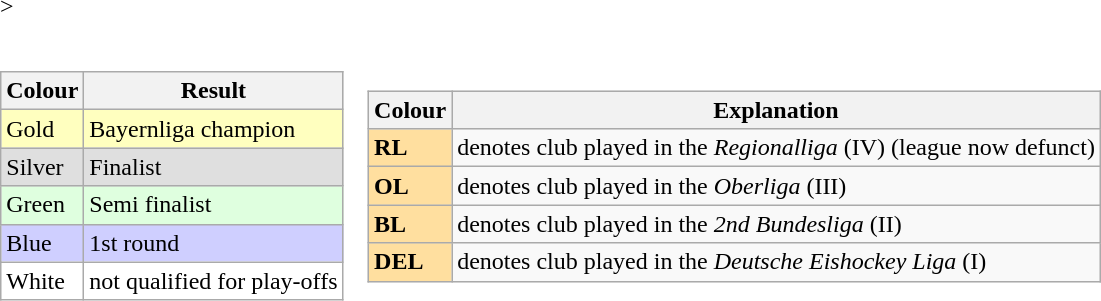<table border=0 cellpadding=0 cellspacing=0>>
<tr>
<td><br><table class="wikitable">
<tr>
<th>Colour</th>
<th>Result</th>
</tr>
<tr bgcolor="#ffffbf">
<td>Gold</td>
<td>Bayernliga champion</td>
</tr>
<tr bgcolor="#dfdfdf">
<td>Silver</td>
<td>Finalist</td>
</tr>
<tr bgcolor="#dfffdf">
<td>Green</td>
<td>Semi finalist</td>
</tr>
<tr bgcolor="#cfcfff">
<td>Blue</td>
<td>1st round</td>
</tr>
<tr bgcolor="#ffffff">
<td>White</td>
<td>not qualified for play-offs</td>
</tr>
</table>
</td>
<td><br><table class="wikitable">
<tr>
<th>Colour</th>
<th>Explanation</th>
</tr>
<tr>
<td bgcolor="#ffdf9f"><strong>RL</strong></td>
<td>denotes club played in the <em>Regionalliga </em> (IV) (league now defunct)</td>
</tr>
<tr>
<td bgcolor="#ffdf9f"><strong>OL</strong></td>
<td>denotes club played in the <em>Oberliga</em> (III)</td>
</tr>
<tr>
<td bgcolor="#ffdf9f"><strong>BL</strong></td>
<td>denotes club played in the <em>2nd Bundesliga</em> (II)</td>
</tr>
<tr>
<td bgcolor="#ffdf9f"><strong>DEL</strong></td>
<td>denotes club played in the <em>Deutsche Eishockey Liga</em> (I)</td>
</tr>
</table>
</td>
</tr>
</table>
